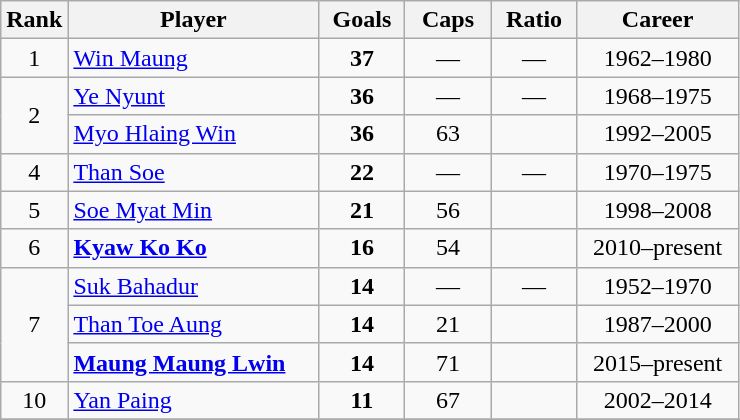<table class="wikitable sortable" style="text-align: center;">
<tr>
<th>Rank</th>
<th width=160px>Player</th>
<th width=50px>Goals</th>
<th width=50px>Caps</th>
<th width=50px>Ratio</th>
<th width=100px>Career</th>
</tr>
<tr>
<td>1</td>
<td align="left"><a href='#'>Win Maung</a></td>
<td><strong>37</strong></td>
<td>—</td>
<td>—</td>
<td>1962–1980</td>
</tr>
<tr>
<td rowspan=2>2</td>
<td align="left"><a href='#'>Ye Nyunt</a></td>
<td><strong>36</strong></td>
<td>—</td>
<td>—</td>
<td>1968–1975</td>
</tr>
<tr>
<td align="left"><a href='#'>Myo Hlaing Win</a></td>
<td><strong>36</strong></td>
<td>63</td>
<td></td>
<td>1992–2005</td>
</tr>
<tr>
<td>4</td>
<td align="left"><a href='#'>Than Soe</a></td>
<td><strong>22</strong></td>
<td>—</td>
<td>—</td>
<td>1970–1975</td>
</tr>
<tr>
<td>5</td>
<td align="left"><a href='#'>Soe Myat Min</a></td>
<td><strong>21</strong></td>
<td>56</td>
<td></td>
<td>1998–2008</td>
</tr>
<tr>
<td>6</td>
<td align="left"><strong><a href='#'>Kyaw Ko Ko</a></strong></td>
<td><strong>16</strong></td>
<td>54</td>
<td></td>
<td>2010–present</td>
</tr>
<tr>
<td rowspan="3">7</td>
<td align="left"><a href='#'>Suk Bahadur</a></td>
<td><strong>14</strong></td>
<td>—</td>
<td>—</td>
<td>1952–1970</td>
</tr>
<tr>
<td align="left"><a href='#'>Than Toe Aung</a></td>
<td><strong>14</strong></td>
<td>21</td>
<td></td>
<td>1987–2000</td>
</tr>
<tr>
<td align="left"><strong><a href='#'>Maung Maung Lwin</a></strong></td>
<td><strong>14</strong></td>
<td>71</td>
<td></td>
<td>2015–present</td>
</tr>
<tr>
<td>10</td>
<td align="left"><a href='#'>Yan Paing</a></td>
<td><strong>11</strong></td>
<td>67</td>
<td></td>
<td>2002–2014</td>
</tr>
<tr>
</tr>
</table>
